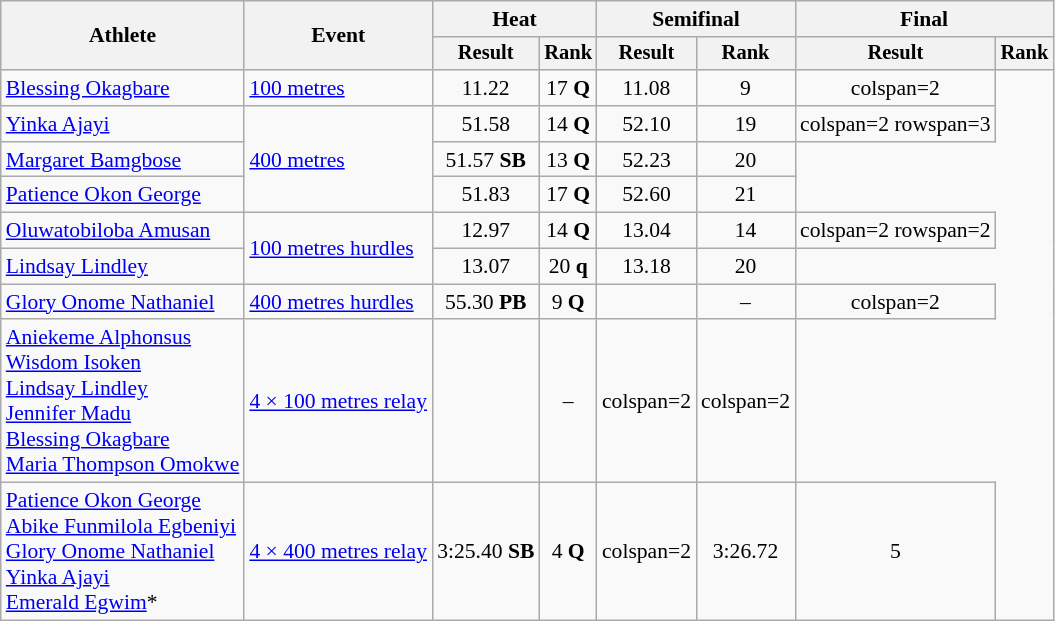<table class="wikitable" style="font-size:90%">
<tr>
<th rowspan="2">Athlete</th>
<th rowspan="2">Event</th>
<th colspan="2">Heat</th>
<th colspan="2">Semifinal</th>
<th colspan="2">Final</th>
</tr>
<tr style="font-size:95%">
<th>Result</th>
<th>Rank</th>
<th>Result</th>
<th>Rank</th>
<th>Result</th>
<th>Rank</th>
</tr>
<tr style=text-align:center>
<td style=text-align:left><a href='#'>Blessing Okagbare</a></td>
<td style=text-align:left><a href='#'>100 metres</a></td>
<td>11.22</td>
<td>17 <strong>Q</strong></td>
<td>11.08</td>
<td>9</td>
<td>colspan=2 </td>
</tr>
<tr style=text-align:center>
<td style=text-align:left><a href='#'>Yinka Ajayi</a></td>
<td style=text-align:left rowspan=3><a href='#'>400 metres</a></td>
<td>51.58</td>
<td>14 <strong>Q</strong></td>
<td>52.10</td>
<td>19</td>
<td>colspan=2 rowspan=3 </td>
</tr>
<tr style=text-align:center>
<td style=text-align:left><a href='#'>Margaret Bamgbose</a></td>
<td>51.57 <strong>SB</strong></td>
<td>13 <strong>Q</strong></td>
<td>52.23</td>
<td>20</td>
</tr>
<tr style=text-align:center>
<td style=text-align:left><a href='#'>Patience Okon George</a></td>
<td>51.83</td>
<td>17 <strong>Q</strong></td>
<td>52.60</td>
<td>21</td>
</tr>
<tr style=text-align:center>
<td style=text-align:left><a href='#'>Oluwatobiloba Amusan</a></td>
<td style=text-align:left rowspan=2><a href='#'>100 metres hurdles</a></td>
<td>12.97</td>
<td>14 <strong>Q</strong></td>
<td>13.04</td>
<td>14</td>
<td>colspan=2 rowspan=2 </td>
</tr>
<tr style=text-align:center>
<td style=text-align:left><a href='#'>Lindsay Lindley</a></td>
<td>13.07</td>
<td>20 <strong>q</strong></td>
<td>13.18</td>
<td>20</td>
</tr>
<tr style=text-align:center>
<td style=text-align:left><a href='#'>Glory Onome Nathaniel</a></td>
<td style=text-align:left><a href='#'>400 metres hurdles</a></td>
<td>55.30 <strong>PB</strong></td>
<td>9 <strong>Q</strong></td>
<td></td>
<td>–</td>
<td>colspan=2 </td>
</tr>
<tr style=text-align:center>
<td style=text-align:left><a href='#'>Aniekeme Alphonsus</a><br><a href='#'>Wisdom Isoken</a><br><a href='#'>Lindsay Lindley</a><br><a href='#'>Jennifer Madu</a><br><a href='#'>Blessing Okagbare</a><br><a href='#'>Maria Thompson Omokwe</a></td>
<td style=text-align:left><a href='#'>4 × 100 metres relay</a></td>
<td></td>
<td>–</td>
<td>colspan=2 </td>
<td>colspan=2 </td>
</tr>
<tr style=text-align:center>
<td style=text-align:left><a href='#'>Patience Okon George</a><br><a href='#'>Abike Funmilola Egbeniyi</a><br><a href='#'>Glory Onome Nathaniel</a><br><a href='#'>Yinka Ajayi</a><br><a href='#'>Emerald Egwim</a>*</td>
<td style=text-align:left><a href='#'>4 × 400 metres relay</a></td>
<td>3:25.40 <strong>SB</strong></td>
<td>4 <strong>Q</strong></td>
<td>colspan=2 </td>
<td>3:26.72</td>
<td>5</td>
</tr>
</table>
